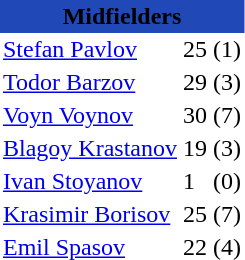<table class="toccolours" border="0" cellpadding="2" cellspacing="0" align="left" style="margin:0.5em;">
<tr>
<th colspan="4" align="center" bgcolor="#2049B7"><span>Midfielders</span></th>
</tr>
<tr>
<td> <a href='#'>Stefan Pavlov</a></td>
<td>25</td>
<td>(1)</td>
</tr>
<tr>
<td> <a href='#'>Todor Barzov</a></td>
<td>29</td>
<td>(3)</td>
</tr>
<tr>
<td> <a href='#'>Voyn Voynov</a></td>
<td>30</td>
<td>(7)</td>
</tr>
<tr>
<td> <a href='#'>Blagoy Krastanov</a></td>
<td>19</td>
<td>(3)</td>
</tr>
<tr>
<td> <a href='#'>Ivan Stoyanov</a></td>
<td>1</td>
<td>(0)</td>
</tr>
<tr>
<td> <a href='#'>Krasimir Borisov</a></td>
<td>25</td>
<td>(7)</td>
</tr>
<tr>
<td> <a href='#'>Emil Spasov</a></td>
<td>22</td>
<td>(4)</td>
</tr>
<tr>
</tr>
</table>
